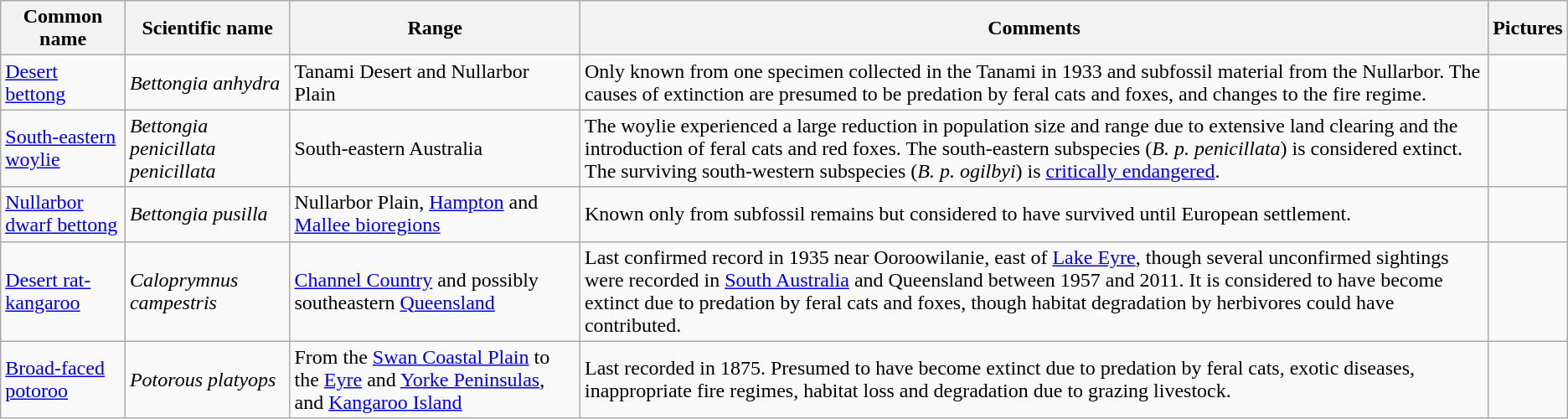<table class="wikitable sortable">
<tr>
<th>Common name</th>
<th>Scientific name</th>
<th>Range</th>
<th class="unsortable">Comments</th>
<th class="unsortable">Pictures</th>
</tr>
<tr>
<td><a href='#'>Desert bettong</a></td>
<td><em>Bettongia anhydra</em></td>
<td>Tanami Desert and Nullarbor Plain</td>
<td>Only known from one specimen collected in the Tanami in 1933 and subfossil material from the Nullarbor. The causes of extinction are presumed to be predation by feral cats and foxes, and changes to the fire regime.</td>
<td></td>
</tr>
<tr>
<td><a href='#'>South-eastern woylie</a></td>
<td><em>Bettongia penicillata penicillata</em></td>
<td>South-eastern Australia</td>
<td>The woylie experienced a large reduction in population size and range due to extensive land clearing and the introduction of feral cats and red foxes. The south-eastern subspecies (<em>B. p. penicillata</em>) is considered extinct. The surviving south-western subspecies (<em>B. p. ogilbyi</em>) is <a href='#'>critically endangered</a>.</td>
<td></td>
</tr>
<tr>
<td><a href='#'>Nullarbor dwarf bettong</a></td>
<td><em>Bettongia pusilla</em></td>
<td>Nullarbor Plain, <a href='#'>Hampton</a> and <a href='#'>Mallee bioregions</a></td>
<td>Known only from subfossil remains but considered to have survived until European settlement.</td>
<td></td>
</tr>
<tr>
<td><a href='#'>Desert rat-kangaroo</a></td>
<td><em>Caloprymnus campestris</em></td>
<td><a href='#'>Channel Country</a> and possibly southeastern <a href='#'>Queensland</a></td>
<td>Last confirmed record in 1935 near Ooroowilanie, east of <a href='#'>Lake Eyre</a>, though several unconfirmed sightings were recorded in <a href='#'>South Australia</a> and Queensland between 1957 and 2011. It is considered to have become extinct due to predation by feral cats and foxes, though habitat degradation by herbivores could have contributed.</td>
<td></td>
</tr>
<tr>
<td><a href='#'>Broad-faced potoroo</a></td>
<td><em>Potorous platyops</em></td>
<td>From the <a href='#'>Swan Coastal Plain</a> to the <a href='#'>Eyre</a> and <a href='#'>Yorke Peninsulas</a>, and <a href='#'>Kangaroo Island</a></td>
<td>Last recorded in 1875. Presumed to have become extinct due to predation by feral cats, exotic diseases, inappropriate fire regimes, habitat loss and degradation due to grazing livestock.</td>
<td></td>
</tr>
</table>
